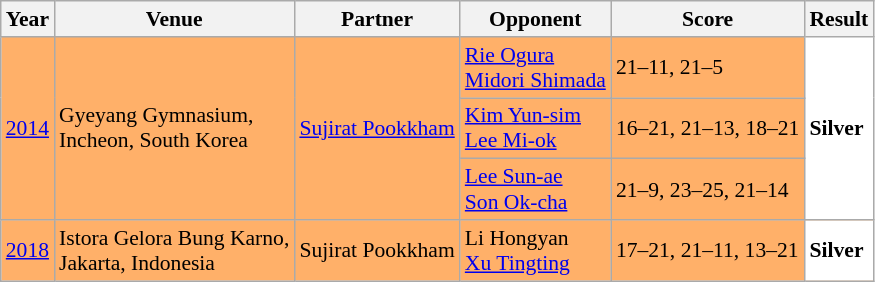<table class="sortable wikitable" style="font-size: 90%;">
<tr>
<th>Year</th>
<th>Venue</th>
<th>Partner</th>
<th>Opponent</th>
<th>Score</th>
<th>Result</th>
</tr>
<tr style="background:#FFB069">
<td rowspan="3" align="center"><a href='#'>2014</a></td>
<td rowspan="3" align="left">Gyeyang Gymnasium,<br>Incheon, South Korea</td>
<td rowspan="3" align="left"> <a href='#'>Sujirat Pookkham</a></td>
<td align="left"> <a href='#'>Rie Ogura</a><br> <a href='#'>Midori Shimada</a></td>
<td align="left">21–11, 21–5</td>
<td rowspan="3" style="text-align:left; background:white"> <strong>Silver</strong></td>
</tr>
<tr style="background:#FFB069">
<td align="left"> <a href='#'>Kim Yun-sim</a><br> <a href='#'>Lee Mi-ok</a></td>
<td align="left">16–21, 21–13, 18–21</td>
</tr>
<tr style="background:#FFB069">
<td align="left"> <a href='#'>Lee Sun-ae</a><br> <a href='#'>Son Ok-cha</a></td>
<td align="left">21–9, 23–25, 21–14</td>
</tr>
<tr style="background:#FFB069">
<td align="center"><a href='#'>2018</a></td>
<td align="left">Istora Gelora Bung Karno,<br>Jakarta, Indonesia</td>
<td align="left"> Sujirat Pookkham</td>
<td align="left"> Li Hongyan<br> <a href='#'>Xu Tingting</a></td>
<td align="left">17–21, 21–11, 13–21</td>
<td style="text-align:left; background:white"> <strong>Silver</strong></td>
</tr>
</table>
